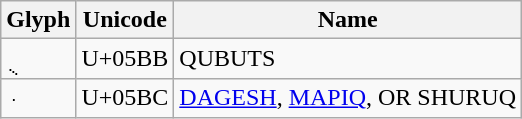<table class="wikitable">
<tr>
<th>Glyph</th>
<th>Unicode</th>
<th>Name</th>
</tr>
<tr>
<td>ֻ</td>
<td>U+05BB</td>
<td>QUBUTS</td>
</tr>
<tr>
<td>ּ</td>
<td>U+05BC</td>
<td><a href='#'>DAGESH</a>, <a href='#'>MAPIQ</a>, OR SHURUQ</td>
</tr>
</table>
